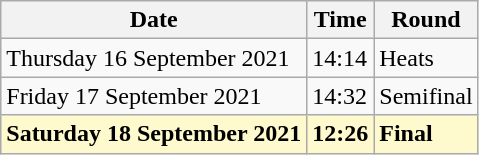<table class="wikitable">
<tr>
<th>Date</th>
<th>Time</th>
<th>Round</th>
</tr>
<tr>
<td>Thursday 16 September 2021</td>
<td>14:14</td>
<td>Heats</td>
</tr>
<tr>
<td>Friday 17 September 2021</td>
<td>14:32</td>
<td>Semifinal</td>
</tr>
<tr>
<td style=background:lemonchiffon><strong>Saturday 18 September 2021</strong></td>
<td style=background:lemonchiffon><strong>12:26</strong></td>
<td style=background:lemonchiffon><strong>Final</strong></td>
</tr>
</table>
